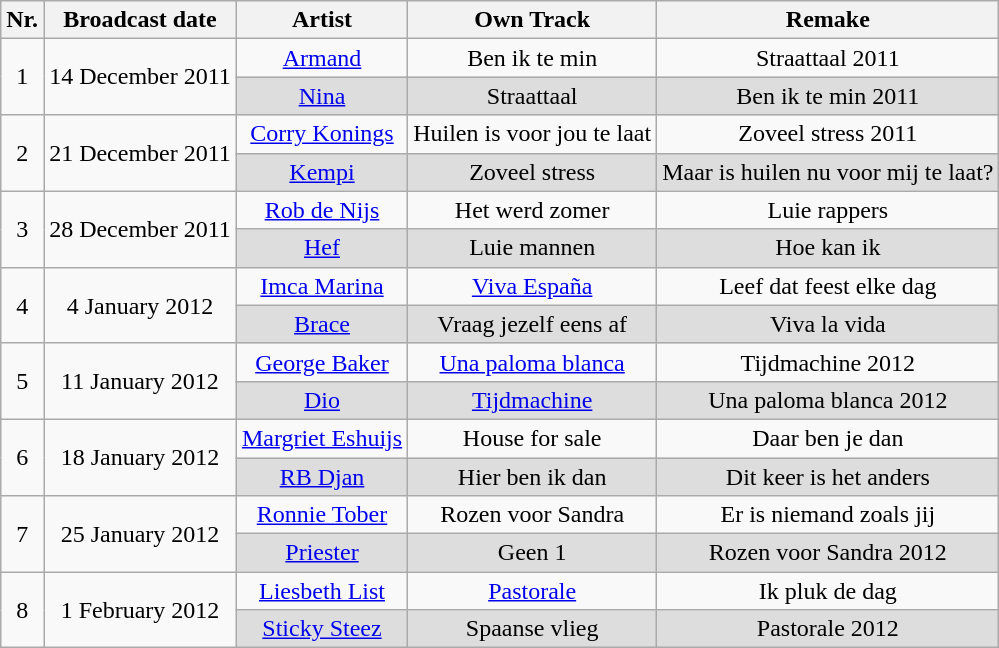<table class="wikitable">
<tr>
<th>Nr.</th>
<th>Broadcast date</th>
<th>Artist</th>
<th>Own Track</th>
<th>Remake</th>
</tr>
<tr>
<td rowspan=2 align="center">1</td>
<td rowspan=2 align="center">14 December 2011</td>
<td align="center"><a href='#'>Armand</a></td>
<td align="center">Ben ik te min</td>
<td align="center">Straattaal 2011</td>
</tr>
<tr bgcolor=DDDDDD>
<td align="center"><a href='#'>Nina</a></td>
<td align="center">Straattaal</td>
<td align="center">Ben ik te min 2011</td>
</tr>
<tr>
<td rowspan=2 align="center">2</td>
<td rowspan=2 align="center">21 December 2011</td>
<td align="center"><a href='#'>Corry Konings</a></td>
<td align="center">Huilen is voor jou te laat</td>
<td align="center">Zoveel stress 2011</td>
</tr>
<tr bgcolor=DDDDDD>
<td align="center"><a href='#'>Kempi</a></td>
<td align="center">Zoveel stress</td>
<td align="center">Maar is huilen nu voor mij te laat?</td>
</tr>
<tr>
<td rowspan=2 align="center">3</td>
<td rowspan=2 align="center">28 December 2011</td>
<td align="center"><a href='#'>Rob de Nijs</a></td>
<td align="center">Het werd zomer</td>
<td align="center">Luie rappers</td>
</tr>
<tr bgcolor=DDDDDD>
<td align="center"><a href='#'>Hef</a></td>
<td align="center">Luie mannen</td>
<td align="center">Hoe kan ik</td>
</tr>
<tr>
<td rowspan=2 align="center">4</td>
<td rowspan=2 align="center">4 January 2012</td>
<td align="center"><a href='#'>Imca Marina</a></td>
<td align="center"><a href='#'>Viva España</a></td>
<td align="center">Leef dat feest elke dag</td>
</tr>
<tr bgcolor=DDDDDD>
<td align="center"><a href='#'>Brace</a></td>
<td align="center">Vraag jezelf eens af</td>
<td align="center">Viva la vida</td>
</tr>
<tr>
<td rowspan=2 align="center">5</td>
<td rowspan=2 align="center">11 January 2012</td>
<td align="center"><a href='#'>George Baker</a></td>
<td align="center"><a href='#'>Una paloma blanca</a></td>
<td align="center">Tijdmachine 2012</td>
</tr>
<tr bgcolor=DDDDDD>
<td align="center"><a href='#'>Dio</a></td>
<td align="center"><a href='#'>Tijdmachine</a></td>
<td align="center">Una paloma blanca 2012</td>
</tr>
<tr>
<td rowspan=2 align="center">6</td>
<td rowspan=2 align="center">18 January 2012</td>
<td align="center"><a href='#'>Margriet Eshuijs</a></td>
<td align="center">House for sale</td>
<td align="center">Daar ben je dan</td>
</tr>
<tr bgcolor=DDDDDD>
<td align="center"><a href='#'>RB Djan</a></td>
<td align="center">Hier ben ik dan</td>
<td align="center">Dit keer is het anders</td>
</tr>
<tr>
<td rowspan=2 align="center">7</td>
<td rowspan=2 align="center">25 January 2012</td>
<td align="center"><a href='#'>Ronnie Tober</a></td>
<td align="center">Rozen voor Sandra</td>
<td align="center">Er is niemand zoals jij</td>
</tr>
<tr bgcolor=DDDDDD>
<td align="center"><a href='#'>Priester</a></td>
<td align="center">Geen 1</td>
<td align="center">Rozen voor Sandra 2012</td>
</tr>
<tr>
<td rowspan=2 align="center">8</td>
<td rowspan=2 align="center">1 February 2012</td>
<td align="center"><a href='#'>Liesbeth List</a></td>
<td align="center"><a href='#'>Pastorale</a></td>
<td align="center">Ik pluk de dag</td>
</tr>
<tr bgcolor=DDDDDD>
<td align="center"><a href='#'>Sticky Steez</a></td>
<td align="center">Spaanse vlieg</td>
<td align="center">Pastorale 2012</td>
</tr>
</table>
